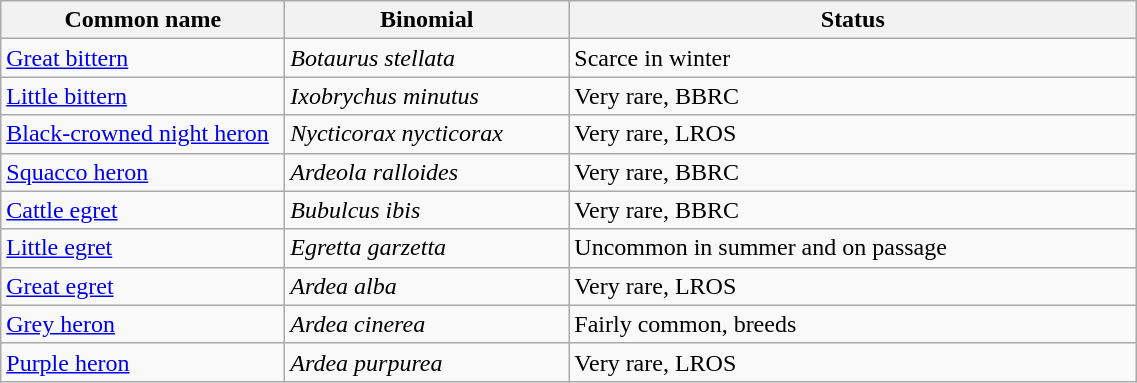<table width=60% class="wikitable">
<tr>
<th width=25%>Common name</th>
<th width=25%>Binomial</th>
<th width=50%>Status</th>
</tr>
<tr>
<td><a href='#'>Great bittern</a></td>
<td><em>Botaurus stellata</em></td>
<td>Scarce in winter</td>
</tr>
<tr>
<td><a href='#'>Little bittern</a></td>
<td><em>Ixobrychus minutus</em></td>
<td>Very rare, BBRC</td>
</tr>
<tr>
<td><a href='#'>Black-crowned night heron</a></td>
<td><em>Nycticorax nycticorax</em></td>
<td>Very rare, LROS</td>
</tr>
<tr>
<td><a href='#'>Squacco heron</a></td>
<td><em>Ardeola ralloides</em></td>
<td>Very rare, BBRC</td>
</tr>
<tr>
<td><a href='#'>Cattle egret</a></td>
<td><em>Bubulcus ibis</em></td>
<td>Very rare, BBRC</td>
</tr>
<tr>
<td><a href='#'>Little egret</a></td>
<td><em>Egretta garzetta</em></td>
<td>Uncommon in summer and on passage</td>
</tr>
<tr>
<td><a href='#'>Great egret</a></td>
<td><em>Ardea alba</em></td>
<td>Very rare, LROS</td>
</tr>
<tr>
<td><a href='#'>Grey heron</a></td>
<td><em>Ardea cinerea</em></td>
<td>Fairly common, breeds</td>
</tr>
<tr>
<td><a href='#'>Purple heron</a></td>
<td><em>Ardea purpurea</em></td>
<td>Very rare, LROS</td>
</tr>
</table>
